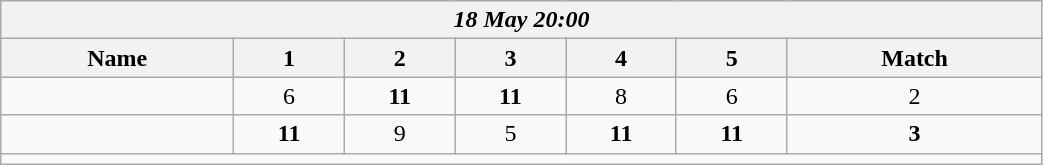<table class=wikitable style="text-align:center; width: 55%">
<tr>
<th colspan=17><em>18 May 20:00</em></th>
</tr>
<tr>
<th>Name</th>
<th>1</th>
<th>2</th>
<th>3</th>
<th>4</th>
<th>5</th>
<th>Match</th>
</tr>
<tr>
<td style="text-align:left;"></td>
<td>6</td>
<td><strong>11</strong></td>
<td><strong>11</strong></td>
<td>8</td>
<td>6</td>
<td>2</td>
</tr>
<tr>
<td style="text-align:left;"><strong></strong></td>
<td><strong>11</strong></td>
<td>9</td>
<td>5</td>
<td><strong>11</strong></td>
<td><strong>11</strong></td>
<td><strong>3</strong></td>
</tr>
<tr>
<td colspan=17></td>
</tr>
</table>
